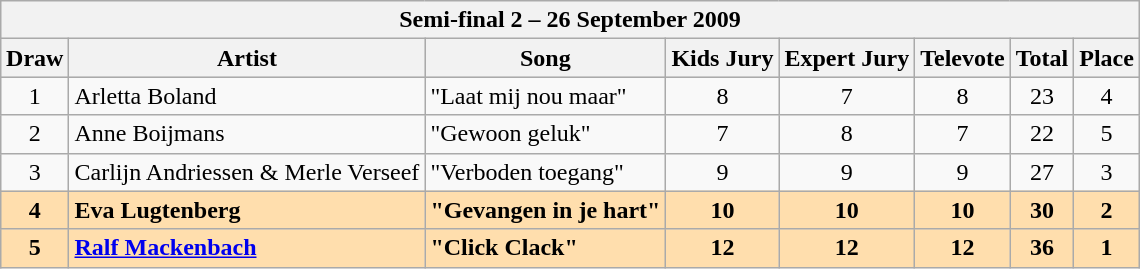<table class="sortable wikitable" style="margin: 1em auto 1em auto; text-align:center;">
<tr>
<th colspan="8">Semi-final 2 – <strong>26 September 2009</strong></th>
</tr>
<tr bgcolor="#CCCCCC">
<th>Draw</th>
<th>Artist</th>
<th>Song</th>
<th>Kids Jury</th>
<th>Expert Jury</th>
<th>Televote</th>
<th>Total</th>
<th>Place</th>
</tr>
<tr>
<td>1</td>
<td align="left">Arletta Boland</td>
<td align="left">"Laat mij nou maar"</td>
<td>8</td>
<td>7</td>
<td>8</td>
<td>23</td>
<td>4</td>
</tr>
<tr>
<td>2</td>
<td align="left">Anne Boijmans</td>
<td align="left">"Gewoon geluk"</td>
<td>7</td>
<td>8</td>
<td>7</td>
<td>22</td>
<td>5</td>
</tr>
<tr>
<td>3</td>
<td align="left">Carlijn Andriessen & Merle Verseef</td>
<td align="left">"Verboden toegang"</td>
<td>9</td>
<td>9</td>
<td>9</td>
<td>27</td>
<td>3</td>
</tr>
<tr style="font-weight:bold; background:#FFDEAD;">
<td>4</td>
<td align="left">Eva Lugtenberg</td>
<td align="left">"Gevangen in je hart"</td>
<td>10</td>
<td>10</td>
<td>10</td>
<td>30</td>
<td>2</td>
</tr>
<tr style="font-weight:bold; background:#FFDEAD;">
<td>5</td>
<td align="left"><a href='#'>Ralf Mackenbach</a></td>
<td align="left">"Click Clack"</td>
<td>12</td>
<td>12</td>
<td>12</td>
<td>36</td>
<td>1</td>
</tr>
</table>
